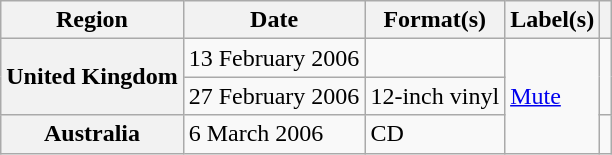<table class="wikitable plainrowheaders">
<tr>
<th scope="col">Region</th>
<th scope="col">Date</th>
<th scope="col">Format(s)</th>
<th scope="col">Label(s)</th>
<th scope="col"></th>
</tr>
<tr>
<th scope="row" rowspan="2">United Kingdom</th>
<td>13 February 2006</td>
<td></td>
<td rowspan="3"><a href='#'>Mute</a></td>
<td rowspan="2"></td>
</tr>
<tr>
<td>27 February 2006</td>
<td>12-inch vinyl</td>
</tr>
<tr>
<th scope="row">Australia</th>
<td>6 March 2006</td>
<td>CD</td>
<td></td>
</tr>
</table>
